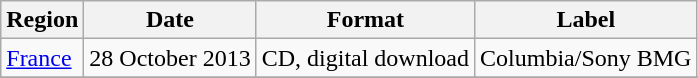<table class=wikitable>
<tr>
<th>Region</th>
<th>Date</th>
<th>Format</th>
<th>Label</th>
</tr>
<tr>
<td><a href='#'>France</a></td>
<td>28 October 2013</td>
<td>CD, digital download</td>
<td>Columbia/Sony BMG</td>
</tr>
<tr>
</tr>
</table>
